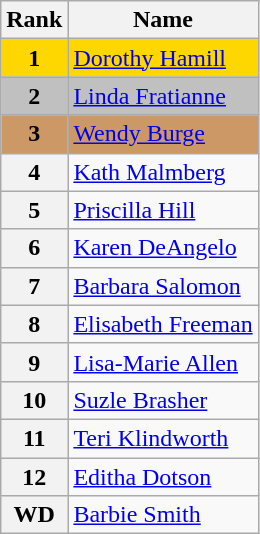<table class="wikitable">
<tr>
<th>Rank</th>
<th>Name</th>
</tr>
<tr bgcolor="gold">
<td align="center"><strong>1</strong></td>
<td><a href='#'>Dorothy Hamill</a></td>
</tr>
<tr bgcolor="silver">
<td align="center"><strong>2</strong></td>
<td><a href='#'>Linda Fratianne</a></td>
</tr>
<tr bgcolor="cc9966">
<td align="center"><strong>3</strong></td>
<td><a href='#'>Wendy Burge</a></td>
</tr>
<tr>
<th>4</th>
<td><a href='#'>Kath Malmberg</a></td>
</tr>
<tr>
<th>5</th>
<td><a href='#'>Priscilla Hill</a></td>
</tr>
<tr>
<th>6</th>
<td><a href='#'>Karen DeAngelo</a></td>
</tr>
<tr>
<th>7</th>
<td><a href='#'>Barbara Salomon</a></td>
</tr>
<tr>
<th>8</th>
<td><a href='#'>Elisabeth Freeman</a></td>
</tr>
<tr>
<th>9</th>
<td><a href='#'>Lisa-Marie Allen</a></td>
</tr>
<tr>
<th>10</th>
<td><a href='#'>Suzle Brasher</a></td>
</tr>
<tr>
<th>11</th>
<td><a href='#'>Teri Klindworth</a></td>
</tr>
<tr>
<th>12</th>
<td><a href='#'>Editha Dotson</a></td>
</tr>
<tr>
<th>WD</th>
<td><a href='#'>Barbie Smith</a></td>
</tr>
</table>
